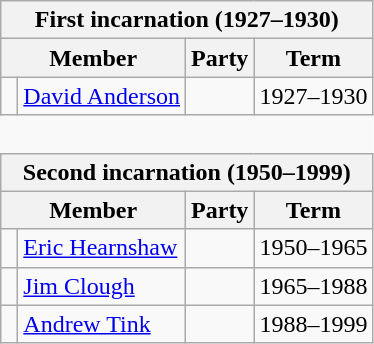<table class="wikitable" style='border-style: none none none none;'>
<tr>
<th colspan="4">First incarnation (1927–1930)</th>
</tr>
<tr>
<th colspan="2">Member</th>
<th>Party</th>
<th>Term</th>
</tr>
<tr style="background: #f9f9f9">
<td> </td>
<td><a href='#'>David Anderson</a></td>
<td></td>
<td>1927–1930</td>
</tr>
<tr>
<td colspan="4" style="border-style: none none none none;"> </td>
</tr>
<tr>
<th colspan="4">Second incarnation (1950–1999)</th>
</tr>
<tr>
<th colspan="2">Member</th>
<th>Party</th>
<th>Term</th>
</tr>
<tr style="background: #f9f9f9">
<td> </td>
<td><a href='#'>Eric Hearnshaw</a></td>
<td></td>
<td>1950–1965</td>
</tr>
<tr style="background: #f9f9f9">
<td> </td>
<td><a href='#'>Jim Clough</a></td>
<td></td>
<td>1965–1988</td>
</tr>
<tr style="background: #f9f9f9">
<td> </td>
<td><a href='#'>Andrew Tink</a></td>
<td></td>
<td>1988–1999</td>
</tr>
</table>
